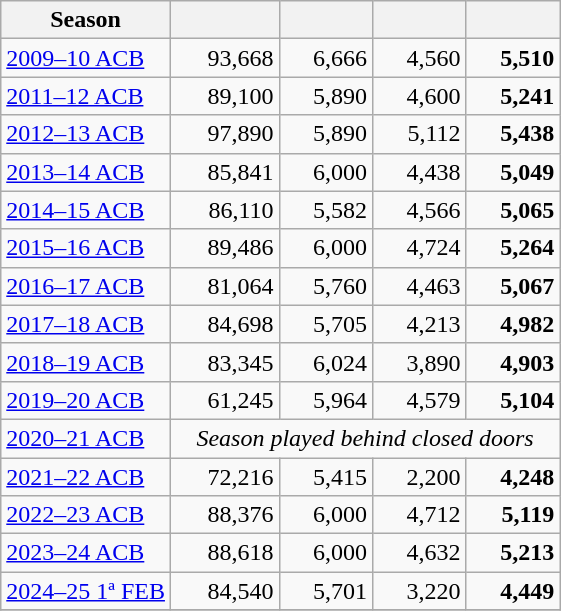<table class="wikitable sortable" style="text-align:right">
<tr>
<th>Season</th>
<th width=65></th>
<th width=55></th>
<th width=55></th>
<th width=55></th>
</tr>
<tr>
<td align=left><a href='#'>2009–10 ACB</a></td>
<td>93,668</td>
<td>6,666</td>
<td>4,560</td>
<td><strong>5,510</strong></td>
</tr>
<tr>
<td align=left><a href='#'>2011–12 ACB</a></td>
<td>89,100</td>
<td>5,890</td>
<td>4,600</td>
<td><strong>5,241</strong></td>
</tr>
<tr>
<td align=left><a href='#'>2012–13 ACB</a></td>
<td>97,890</td>
<td>5,890</td>
<td>5,112</td>
<td><strong>5,438</strong></td>
</tr>
<tr>
<td align=left><a href='#'>2013–14 ACB</a></td>
<td>85,841</td>
<td>6,000</td>
<td>4,438</td>
<td><strong>5,049</strong></td>
</tr>
<tr>
<td align=left><a href='#'>2014–15 ACB</a></td>
<td>86,110</td>
<td>5,582</td>
<td>4,566</td>
<td><strong>5,065</strong></td>
</tr>
<tr>
<td align=left><a href='#'>2015–16 ACB</a></td>
<td>89,486</td>
<td>6,000</td>
<td>4,724</td>
<td><strong>5,264</strong></td>
</tr>
<tr>
<td align=left><a href='#'>2016–17 ACB</a></td>
<td>81,064</td>
<td>5,760</td>
<td>4,463</td>
<td><strong>5,067</strong></td>
</tr>
<tr>
<td align=left><a href='#'>2017–18 ACB</a></td>
<td>84,698</td>
<td>5,705</td>
<td>4,213</td>
<td><strong>4,982</strong></td>
</tr>
<tr>
<td align=left><a href='#'>2018–19 ACB</a></td>
<td>83,345</td>
<td>6,024</td>
<td>3,890</td>
<td><strong>4,903</strong></td>
</tr>
<tr>
<td align=left><a href='#'>2019–20 ACB</a></td>
<td>61,245</td>
<td>5,964</td>
<td>4,579</td>
<td><strong>5,104</strong></td>
</tr>
<tr>
<td align=left><a href='#'>2020–21 ACB</a></td>
<td align=center colspan=4><em>Season played behind closed doors</em></td>
</tr>
<tr>
<td align=left><a href='#'>2021–22 ACB</a></td>
<td>72,216</td>
<td>5,415</td>
<td>2,200</td>
<td><strong>4,248</strong></td>
</tr>
<tr>
<td align=left><a href='#'>2022–23 ACB</a></td>
<td>88,376</td>
<td>6,000</td>
<td>4,712</td>
<td><strong>5,119</strong></td>
</tr>
<tr>
<td align=left><a href='#'>2023–24 ACB</a></td>
<td>88,618</td>
<td>6,000</td>
<td>4,632</td>
<td><strong>5,213</strong></td>
</tr>
<tr>
<td align=left><a href='#'>2024–25 1ª FEB</a></td>
<td>84,540</td>
<td>5,701</td>
<td>3,220</td>
<td><strong>4,449</strong></td>
</tr>
<tr>
</tr>
</table>
